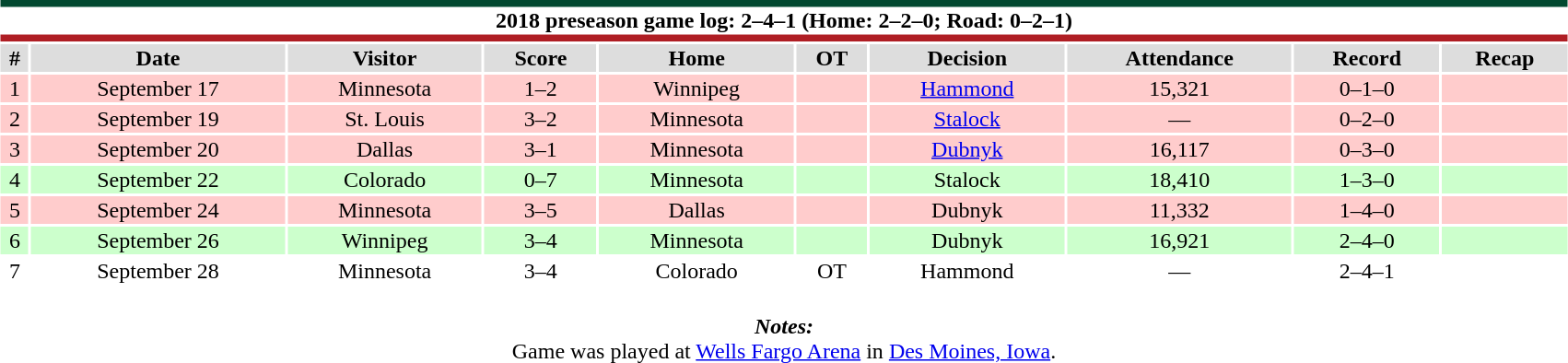<table class="toccolours collapsible collapsed" style="width:90%; clear:both; margin:1.5em auto; text-align:center;">
<tr>
<th colspan="10" style="background:#FFFFFF;border-top:#024930 5px solid; border-bottom:#AF1E24 5px solid;">2018 preseason game log: 2–4–1 (Home: 2–2–0; Road: 0–2–1)</th>
</tr>
<tr style="background:#ddd;">
<th>#</th>
<th>Date</th>
<th>Visitor</th>
<th>Score</th>
<th>Home</th>
<th>OT</th>
<th>Decision</th>
<th>Attendance</th>
<th>Record</th>
<th>Recap</th>
</tr>
<tr style="background:#fcc;">
<td>1</td>
<td>September 17</td>
<td>Minnesota</td>
<td>1–2</td>
<td>Winnipeg</td>
<td></td>
<td><a href='#'>Hammond</a></td>
<td>15,321</td>
<td>0–1–0</td>
<td></td>
</tr>
<tr style="background:#fcc;">
<td>2</td>
<td>September 19</td>
<td>St. Louis</td>
<td>3–2</td>
<td>Minnesota</td>
<td></td>
<td><a href='#'>Stalock</a></td>
<td>—</td>
<td>0–2–0</td>
<td></td>
</tr>
<tr style="background:#fcc;">
<td>3</td>
<td>September 20</td>
<td>Dallas</td>
<td>3–1</td>
<td>Minnesota</td>
<td></td>
<td><a href='#'>Dubnyk</a></td>
<td>16,117</td>
<td>0–3–0</td>
<td></td>
</tr>
<tr style="background:#cfc;">
<td>4</td>
<td>September 22</td>
<td>Colorado</td>
<td>0–7</td>
<td>Minnesota</td>
<td></td>
<td>Stalock</td>
<td>18,410</td>
<td>1–3–0</td>
<td></td>
</tr>
<tr style="background:#fcc;">
<td>5</td>
<td>September 24</td>
<td>Minnesota</td>
<td>3–5</td>
<td>Dallas</td>
<td></td>
<td>Dubnyk</td>
<td>11,332</td>
<td>1–4–0</td>
<td></td>
</tr>
<tr style="background:#cfc;">
<td>6</td>
<td>September 26</td>
<td>Winnipeg</td>
<td>3–4</td>
<td>Minnesota</td>
<td></td>
<td>Dubnyk</td>
<td>16,921</td>
<td>2–4–0</td>
<td></td>
</tr>
<tr style="background:#fff;">
<td>7</td>
<td>September 28</td>
<td>Minnesota</td>
<td>3–4</td>
<td>Colorado</td>
<td>OT</td>
<td>Hammond</td>
<td>—</td>
<td>2–4–1</td>
<td></td>
</tr>
<tr>
<td colspan="10" style="text-align:center;"><br><strong><em>Notes:</em></strong><br>
 Game was played at <a href='#'>Wells Fargo Arena</a> in <a href='#'>Des Moines, Iowa</a>.</td>
</tr>
</table>
